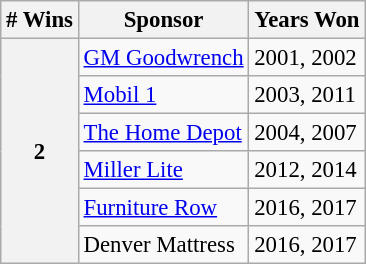<table class="wikitable" style="font-size: 95%;">
<tr>
<th># Wins</th>
<th>Sponsor</th>
<th>Years Won</th>
</tr>
<tr>
<th rowspan="6">2</th>
<td><a href='#'>GM Goodwrench</a></td>
<td>2001, 2002</td>
</tr>
<tr>
<td><a href='#'>Mobil 1</a></td>
<td>2003, 2011</td>
</tr>
<tr>
<td><a href='#'>The Home Depot</a></td>
<td>2004, 2007</td>
</tr>
<tr>
<td><a href='#'>Miller Lite</a></td>
<td>2012, 2014</td>
</tr>
<tr>
<td><a href='#'>Furniture Row</a></td>
<td>2016, 2017</td>
</tr>
<tr>
<td>Denver Mattress</td>
<td>2016, 2017</td>
</tr>
</table>
